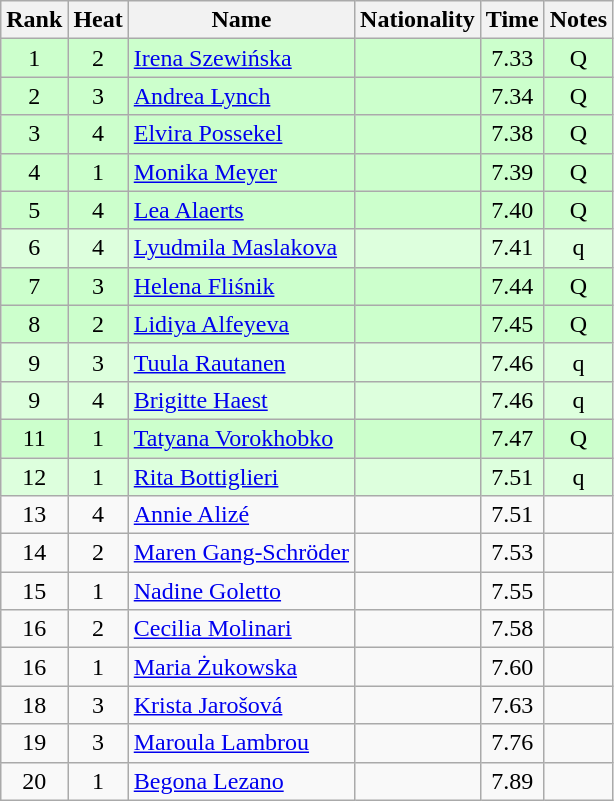<table class="wikitable sortable" style="text-align:center">
<tr>
<th>Rank</th>
<th>Heat</th>
<th>Name</th>
<th>Nationality</th>
<th>Time</th>
<th>Notes</th>
</tr>
<tr bgcolor=ccffcc>
<td>1</td>
<td>2</td>
<td align="left"><a href='#'>Irena Szewińska</a></td>
<td align=left></td>
<td>7.33</td>
<td>Q</td>
</tr>
<tr bgcolor=ccffcc>
<td>2</td>
<td>3</td>
<td align="left"><a href='#'>Andrea Lynch</a></td>
<td align=left></td>
<td>7.34</td>
<td>Q</td>
</tr>
<tr bgcolor=ccffcc>
<td>3</td>
<td>4</td>
<td align="left"><a href='#'>Elvira Possekel</a></td>
<td align=left></td>
<td>7.38</td>
<td>Q</td>
</tr>
<tr bgcolor=ccffcc>
<td>4</td>
<td>1</td>
<td align="left"><a href='#'>Monika Meyer</a></td>
<td align=left></td>
<td>7.39</td>
<td>Q</td>
</tr>
<tr bgcolor=ccffcc>
<td>5</td>
<td>4</td>
<td align="left"><a href='#'>Lea Alaerts</a></td>
<td align=left></td>
<td>7.40</td>
<td>Q</td>
</tr>
<tr bgcolor=ddffdd>
<td>6</td>
<td>4</td>
<td align="left"><a href='#'>Lyudmila Maslakova</a></td>
<td align=left></td>
<td>7.41</td>
<td>q</td>
</tr>
<tr bgcolor=ccffcc>
<td>7</td>
<td>3</td>
<td align="left"><a href='#'>Helena Fliśnik</a></td>
<td align=left></td>
<td>7.44</td>
<td>Q</td>
</tr>
<tr bgcolor=ccffcc>
<td>8</td>
<td>2</td>
<td align="left"><a href='#'>Lidiya Alfeyeva</a></td>
<td align=left></td>
<td>7.45</td>
<td>Q</td>
</tr>
<tr bgcolor=ddffdd>
<td>9</td>
<td>3</td>
<td align="left"><a href='#'>Tuula Rautanen</a></td>
<td align=left></td>
<td>7.46</td>
<td>q</td>
</tr>
<tr bgcolor=ddffdd>
<td>9</td>
<td>4</td>
<td align="left"><a href='#'>Brigitte Haest</a></td>
<td align=left></td>
<td>7.46</td>
<td>q</td>
</tr>
<tr bgcolor=ccffcc>
<td>11</td>
<td>1</td>
<td align="left"><a href='#'>Tatyana Vorokhobko</a></td>
<td align=left></td>
<td>7.47</td>
<td>Q</td>
</tr>
<tr bgcolor=ddffdd>
<td>12</td>
<td>1</td>
<td align="left"><a href='#'>Rita Bottiglieri</a></td>
<td align=left></td>
<td>7.51</td>
<td>q</td>
</tr>
<tr>
<td>13</td>
<td>4</td>
<td align="left"><a href='#'>Annie Alizé</a></td>
<td align=left></td>
<td>7.51</td>
<td></td>
</tr>
<tr>
<td>14</td>
<td>2</td>
<td align="left"><a href='#'>Maren Gang-Schröder</a></td>
<td align=left></td>
<td>7.53</td>
<td></td>
</tr>
<tr>
<td>15</td>
<td>1</td>
<td align="left"><a href='#'>Nadine Goletto</a></td>
<td align=left></td>
<td>7.55</td>
<td></td>
</tr>
<tr>
<td>16</td>
<td>2</td>
<td align="left"><a href='#'>Cecilia Molinari</a></td>
<td align=left></td>
<td>7.58</td>
<td></td>
</tr>
<tr>
<td>16</td>
<td>1</td>
<td align="left"><a href='#'>Maria Żukowska</a></td>
<td align=left></td>
<td>7.60</td>
<td></td>
</tr>
<tr>
<td>18</td>
<td>3</td>
<td align="left"><a href='#'>Krista Jarošová</a></td>
<td align=left></td>
<td>7.63</td>
<td></td>
</tr>
<tr>
<td>19</td>
<td>3</td>
<td align="left"><a href='#'>Maroula Lambrou</a></td>
<td align=left></td>
<td>7.76</td>
<td></td>
</tr>
<tr>
<td>20</td>
<td>1</td>
<td align="left"><a href='#'>Begona Lezano</a></td>
<td align=left></td>
<td>7.89</td>
<td></td>
</tr>
</table>
